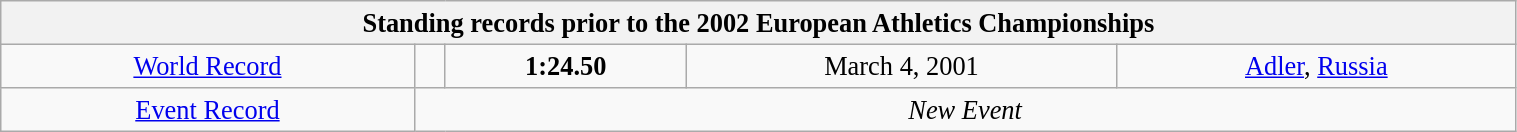<table class="wikitable" style=" text-align:center; font-size:110%;" width="80%">
<tr>
<th colspan="5">Standing records prior to the 2002 European Athletics Championships</th>
</tr>
<tr>
<td><a href='#'>World Record</a></td>
<td></td>
<td><strong>1:24.50</strong></td>
<td>March 4, 2001</td>
<td> <a href='#'>Adler</a>, <a href='#'>Russia</a></td>
</tr>
<tr>
<td><a href='#'>Event Record</a></td>
<td colspan=4><em>New Event</em></td>
</tr>
</table>
